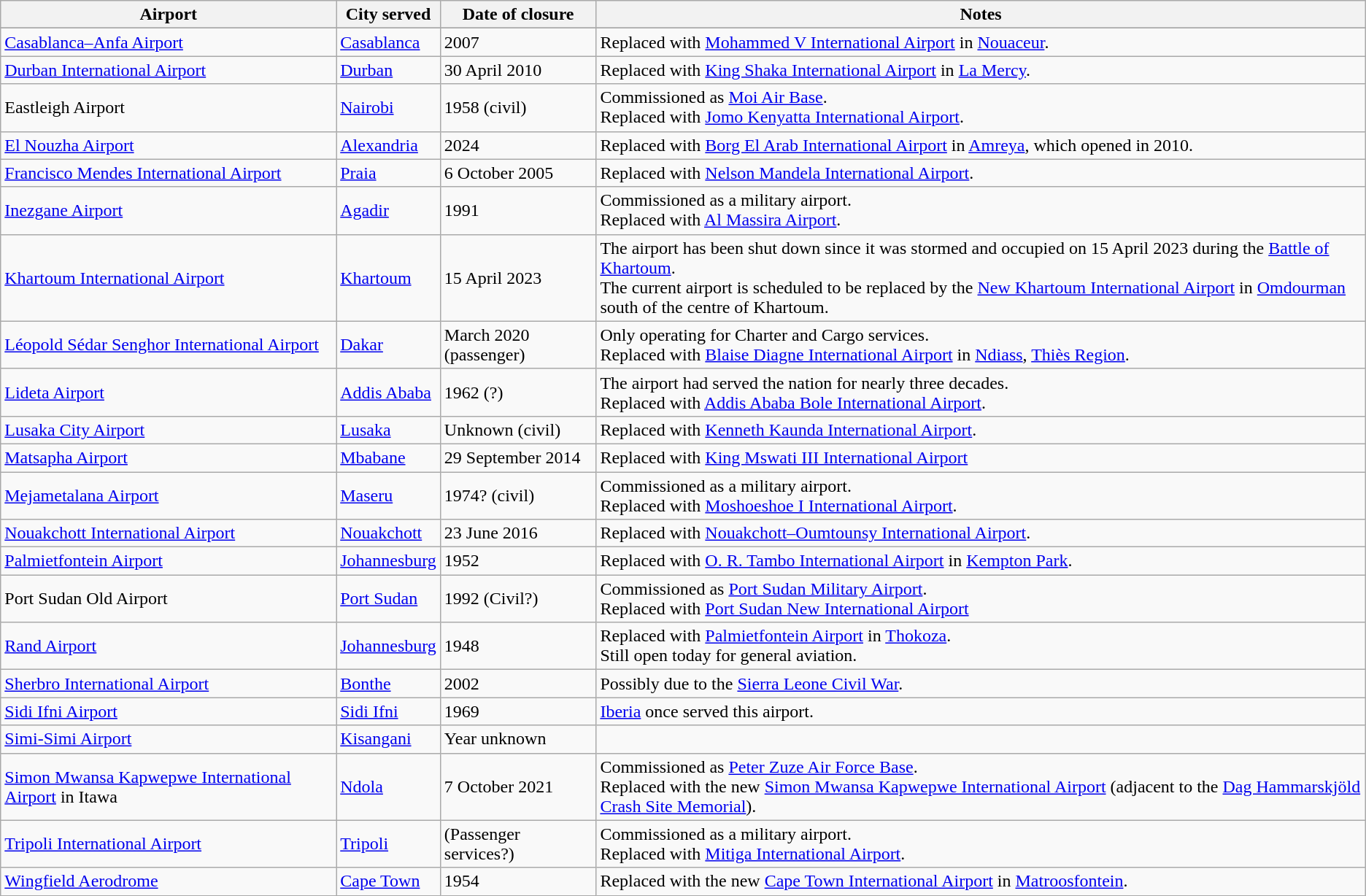<table class="wikitable sortable">
<tr>
<th>Airport</th>
<th>City served</th>
<th>Date of closure</th>
<th>Notes</th>
</tr>
<tr>
</tr>
<tr>
<td><a href='#'>Casablanca–Anfa Airport</a></td>
<td> <a href='#'>Casablanca</a></td>
<td>2007</td>
<td>Replaced with <a href='#'>Mohammed V International Airport</a> in <a href='#'>Nouaceur</a>.</td>
</tr>
<tr>
<td><a href='#'>Durban International Airport</a></td>
<td> <a href='#'>Durban</a></td>
<td>30 April 2010</td>
<td>Replaced with <a href='#'>King Shaka International Airport</a> in <a href='#'>La Mercy</a>.</td>
</tr>
<tr>
<td>Eastleigh Airport</td>
<td> <a href='#'>Nairobi</a></td>
<td>1958 (civil)</td>
<td>Commissioned as <a href='#'>Moi Air Base</a>.<br>Replaced with <a href='#'>Jomo Kenyatta International Airport</a>.</td>
</tr>
<tr>
<td><a href='#'>El Nouzha Airport</a></td>
<td> <a href='#'>Alexandria</a></td>
<td>2024</td>
<td>Replaced with <a href='#'>Borg El Arab International Airport</a> in <a href='#'>Amreya</a>, which opened in 2010.</td>
</tr>
<tr>
<td><a href='#'>Francisco Mendes International Airport</a></td>
<td> <a href='#'>Praia</a></td>
<td>6 October 2005</td>
<td>Replaced with <a href='#'>Nelson Mandela International Airport</a>.</td>
</tr>
<tr>
<td><a href='#'>Inezgane Airport</a></td>
<td> <a href='#'>Agadir</a></td>
<td>1991</td>
<td>Commissioned as a military airport.<br>Replaced with <a href='#'>Al Massira Airport</a>.</td>
</tr>
<tr>
<td><a href='#'>Khartoum International Airport</a></td>
<td> <a href='#'>Khartoum</a></td>
<td>15 April 2023</td>
<td>The airport has been shut down since it was stormed and occupied on 15 April 2023 during the <a href='#'>Battle of Khartoum</a>.<br>The current airport is scheduled to be replaced by the <a href='#'>New Khartoum International Airport</a> in <a href='#'>Omdourman</a>  south of the centre of Khartoum.</td>
</tr>
<tr>
<td><a href='#'>Léopold Sédar Senghor International Airport</a></td>
<td> <a href='#'>Dakar</a></td>
<td>March 2020 (passenger)</td>
<td>Only operating for Charter and Cargo services.<br>Replaced with <a href='#'>Blaise Diagne International Airport</a> in <a href='#'>Ndiass</a>, <a href='#'>Thiès Region</a>.</td>
</tr>
<tr>
<td><a href='#'>Lideta Airport</a></td>
<td> <a href='#'>Addis Ababa</a></td>
<td>1962 (?)</td>
<td>The airport had served the nation for nearly three decades.<br>Replaced with <a href='#'>Addis Ababa Bole International Airport</a>.</td>
</tr>
<tr>
<td><a href='#'>Lusaka City Airport</a></td>
<td> <a href='#'>Lusaka</a></td>
<td>Unknown (civil)</td>
<td>Replaced with <a href='#'>Kenneth Kaunda International Airport</a>.</td>
</tr>
<tr>
<td><a href='#'>Matsapha Airport</a></td>
<td> <a href='#'>Mbabane</a></td>
<td>29 September 2014</td>
<td>Replaced with <a href='#'>King Mswati III International Airport</a></td>
</tr>
<tr>
<td><a href='#'>Mejametalana Airport</a></td>
<td> <a href='#'>Maseru</a></td>
<td>1974? (civil)</td>
<td>Commissioned as a military airport.<br>Replaced with <a href='#'>Moshoeshoe I International Airport</a>.</td>
</tr>
<tr>
<td><a href='#'>Nouakchott International Airport</a></td>
<td> <a href='#'>Nouakchott</a></td>
<td>23 June 2016</td>
<td>Replaced with <a href='#'>Nouakchott–Oumtounsy International Airport</a>.</td>
</tr>
<tr>
<td><a href='#'>Palmietfontein Airport</a></td>
<td> <a href='#'>Johannesburg</a></td>
<td>1952</td>
<td>Replaced with <a href='#'>O. R. Tambo International Airport</a> in <a href='#'>Kempton Park</a>.</td>
</tr>
<tr>
<td>Port Sudan Old Airport</td>
<td> <a href='#'>Port Sudan</a></td>
<td>1992 (Civil?)</td>
<td>Commissioned as <a href='#'>Port Sudan Military Airport</a>.<br>Replaced with <a href='#'>Port Sudan New International Airport</a></td>
</tr>
<tr>
<td><a href='#'>Rand Airport</a></td>
<td> <a href='#'>Johannesburg</a></td>
<td>1948</td>
<td>Replaced with <a href='#'>Palmietfontein Airport</a> in <a href='#'>Thokoza</a>.<br>Still open today for general aviation.</td>
</tr>
<tr>
<td><a href='#'>Sherbro International Airport</a></td>
<td> <a href='#'>Bonthe</a></td>
<td>2002</td>
<td>Possibly due to the <a href='#'>Sierra Leone Civil War</a>.</td>
</tr>
<tr>
<td><a href='#'>Sidi Ifni Airport</a></td>
<td> <a href='#'>Sidi Ifni</a></td>
<td>1969</td>
<td><a href='#'>Iberia</a> once served this airport.</td>
</tr>
<tr>
<td><a href='#'>Simi-Simi Airport</a></td>
<td> <a href='#'>Kisangani</a></td>
<td>Year unknown</td>
<td></td>
</tr>
<tr>
<td><a href='#'>Simon Mwansa Kapwepwe International Airport</a> in Itawa</td>
<td> <a href='#'>Ndola</a></td>
<td>7 October 2021</td>
<td>Commissioned as <a href='#'>Peter Zuze Air Force Base</a>.<br>Replaced with the new <a href='#'>Simon Mwansa Kapwepwe International Airport</a> (adjacent to the <a href='#'>Dag Hammarskjöld Crash Site Memorial</a>).</td>
</tr>
<tr>
<td><a href='#'>Tripoli International Airport</a></td>
<td> <a href='#'>Tripoli</a></td>
<td> (Passenger services?)</td>
<td>Commissioned as a military airport.<br>Replaced with <a href='#'>Mitiga International Airport</a>.</td>
</tr>
<tr>
<td><a href='#'>Wingfield Aerodrome</a></td>
<td> <a href='#'>Cape Town</a></td>
<td>1954</td>
<td>Replaced with the new <a href='#'>Cape Town International Airport</a> in <a href='#'>Matroosfontein</a>.</td>
</tr>
</table>
